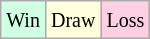<table class="wikitable">
<tr>
<td style="background:#d0ffe3;"><small>Win</small></td>
<td style="background:#ffffdd;"><small>Draw</small></td>
<td style="background:#ffd0e3;"><small>Loss</small></td>
</tr>
</table>
